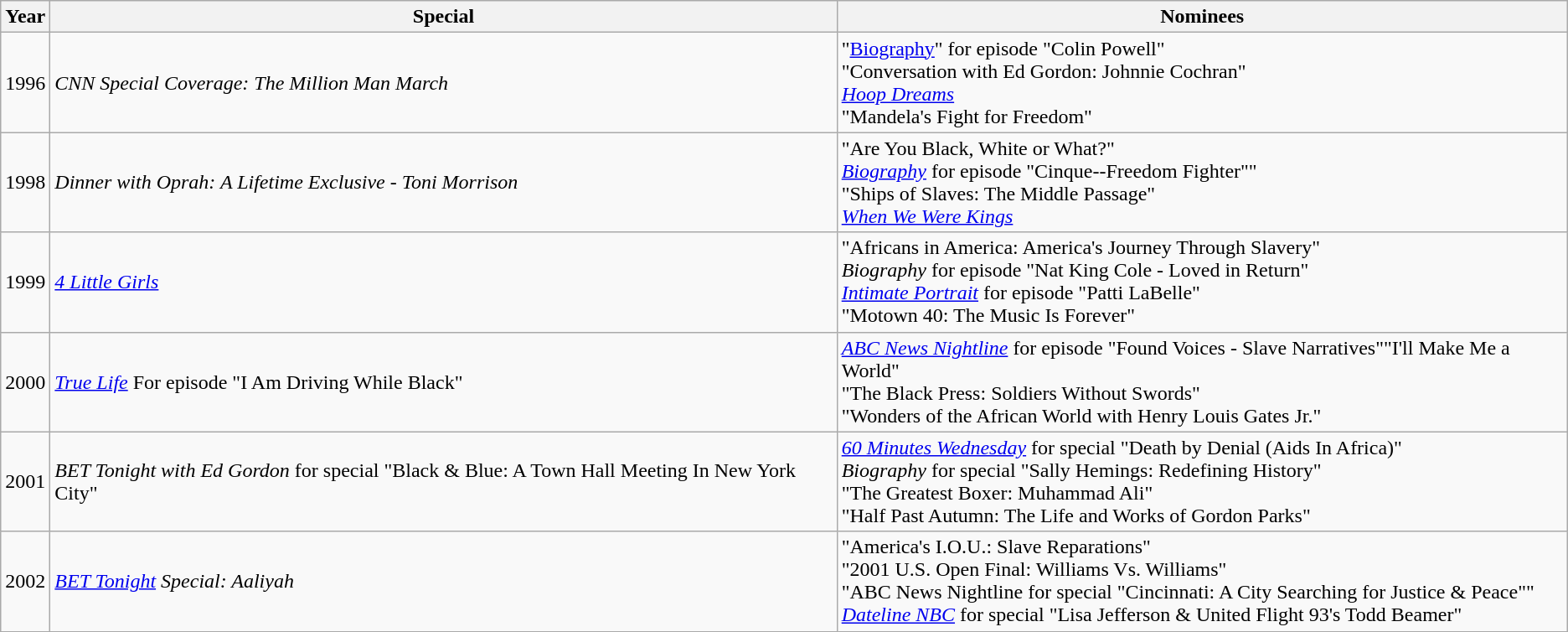<table class="wikitable">
<tr>
<th>Year</th>
<th>Special</th>
<th>Nominees</th>
</tr>
<tr>
<td>1996</td>
<td><em>CNN Special Coverage: The Million Man March</em></td>
<td>"<a href='#'>Biography</a>" for episode "Colin Powell"<br>"Conversation with Ed Gordon: Johnnie Cochran"<br><em><a href='#'>Hoop Dreams</a></em><br>"Mandela's Fight for Freedom"</td>
</tr>
<tr>
<td>1998</td>
<td><em>Dinner with Oprah: A Lifetime Exclusive - Toni Morrison</em></td>
<td>"Are You Black, White or What?"<br><em><a href='#'>Biography</a></em> for episode "Cinque--Freedom Fighter""<br>"Ships of Slaves: The Middle Passage"<br><em><a href='#'>When We Were Kings</a></em></td>
</tr>
<tr>
<td>1999</td>
<td><em><a href='#'>4 Little Girls</a></em></td>
<td>"Africans in America: America's Journey Through Slavery"<br><em>Biography</em> for episode "Nat King Cole - Loved in Return"<br><em><a href='#'>Intimate Portrait</a></em> for episode "Patti LaBelle"<br>"Motown 40: The Music Is Forever"</td>
</tr>
<tr>
<td>2000</td>
<td><em><a href='#'>True Life</a></em> For episode "I Am Driving While Black"</td>
<td><em><a href='#'>ABC News Nightline</a></em> for episode "Found Voices - Slave Narratives""I'll Make Me a World"<br>"The Black Press: Soldiers Without Swords"<br>"Wonders of the African World with Henry Louis Gates Jr."</td>
</tr>
<tr>
<td>2001</td>
<td><em>BET Tonight with Ed Gordon</em> for special "Black & Blue: A Town Hall Meeting In New York City"</td>
<td><em><a href='#'>60 Minutes Wednesday</a></em> for special "Death by Denial (Aids In Africa)"<br><em>Biography</em> for special "Sally Hemings: Redefining History"<br>"The Greatest Boxer: Muhammad Ali"<br>"Half Past Autumn: The Life and Works of Gordon Parks"</td>
</tr>
<tr>
<td>2002</td>
<td><em><a href='#'>BET Tonight</a> Special: Aaliyah</em></td>
<td>"America's I.O.U.: Slave Reparations"<br>"2001 U.S. Open Final: Williams Vs. Williams"<br>"ABC News Nightline for special "Cincinnati: A City Searching for Justice & Peace""<br><em><a href='#'>Dateline NBC</a></em> for special "Lisa Jefferson & United Flight 93's Todd Beamer"</td>
</tr>
</table>
